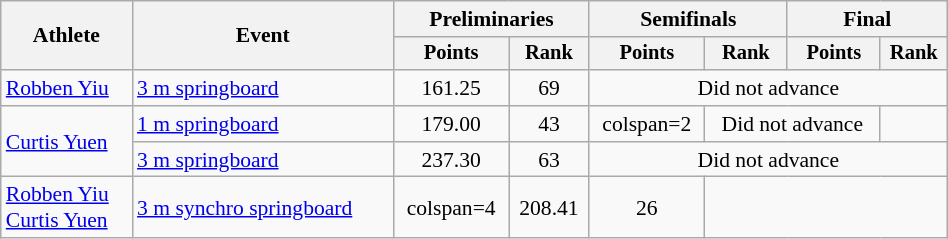<table class="wikitable" style="text-align:center; font-size:90%; width:50%;">
<tr>
<th rowspan=2>Athlete</th>
<th rowspan=2>Event</th>
<th colspan=2>Preliminaries</th>
<th colspan=2>Semifinals</th>
<th colspan=2>Final</th>
</tr>
<tr style="font-size:95%">
<th>Points</th>
<th>Rank</th>
<th>Points</th>
<th>Rank</th>
<th>Points</th>
<th>Rank</th>
</tr>
<tr>
<td align=left><a href='#'>Robben Yiu</a></td>
<td align=left><a href='#'>3 m springboard</a></td>
<td>161.25</td>
<td>69</td>
<td colspan=4>Did not advance</td>
</tr>
<tr>
<td align=left rowspan=2><a href='#'>Curtis Yuen</a></td>
<td align=left><a href='#'>1 m springboard</a></td>
<td>179.00</td>
<td>43</td>
<td>colspan=2 </td>
<td colspan=2>Did not advance</td>
</tr>
<tr>
<td align=left><a href='#'>3 m springboard</a></td>
<td>237.30</td>
<td>63</td>
<td colspan=4>Did not advance</td>
</tr>
<tr>
<td align=left><a href='#'>Robben Yiu</a><br><a href='#'>Curtis Yuen</a></td>
<td align=left><a href='#'>3 m synchro springboard</a></td>
<td>colspan=4 </td>
<td>208.41</td>
<td>26</td>
</tr>
</table>
